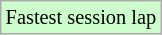<table class="wikitable" style="font-size: 85%;">
<tr style="background:#ccffcc;">
<td>Fastest session lap</td>
</tr>
</table>
